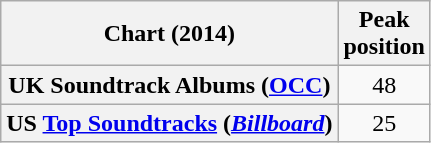<table class="wikitable sortable plainrowheaders" style="text-align:center">
<tr>
<th scope="col">Chart (2014)</th>
<th scope="col">Peak<br>position</th>
</tr>
<tr>
<th scope="row">UK Soundtrack Albums (<a href='#'>OCC</a>)</th>
<td>48</td>
</tr>
<tr>
<th scope="row">US <a href='#'>Top Soundtracks</a> (<em><a href='#'>Billboard</a></em>)</th>
<td>25</td>
</tr>
</table>
